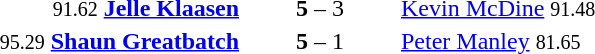<table style="text-align:center">
<tr>
<th width=223></th>
<th width=100></th>
<th width=223></th>
</tr>
<tr>
<td align=right><small>91.62</small> <strong><a href='#'>Jelle Klaasen</a></strong> </td>
<td><strong>5</strong> – 3</td>
<td align=left> <a href='#'>Kevin McDine</a> <small>91.48</small></td>
</tr>
<tr>
<td align=right><small>95.29</small> <strong><a href='#'>Shaun Greatbatch</a></strong> </td>
<td><strong>5</strong> – 1</td>
<td align=left> <a href='#'>Peter Manley</a> <small>81.65</small></td>
</tr>
</table>
